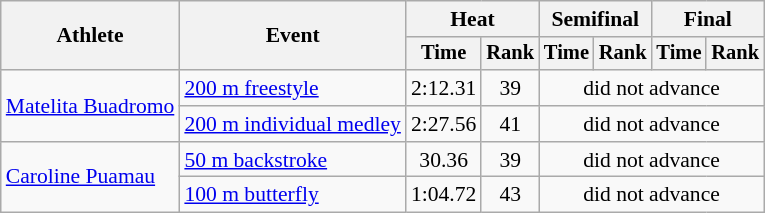<table class=wikitable style="font-size:90%">
<tr>
<th rowspan="2">Athlete</th>
<th rowspan="2">Event</th>
<th colspan="2">Heat</th>
<th colspan="2">Semifinal</th>
<th colspan="2">Final</th>
</tr>
<tr style="font-size:95%">
<th>Time</th>
<th>Rank</th>
<th>Time</th>
<th>Rank</th>
<th>Time</th>
<th>Rank</th>
</tr>
<tr align=center>
<td align=left rowspan=2><a href='#'>Matelita Buadromo</a></td>
<td align=left><a href='#'>200 m freestyle</a></td>
<td>2:12.31</td>
<td>39</td>
<td colspan=4>did not advance</td>
</tr>
<tr align=center>
<td align=left><a href='#'>200 m individual medley</a></td>
<td>2:27.56</td>
<td>41</td>
<td colspan=4>did not advance</td>
</tr>
<tr align=center>
<td align=left rowspan=2><a href='#'>Caroline Puamau</a></td>
<td align=left><a href='#'>50 m backstroke</a></td>
<td>30.36</td>
<td>39</td>
<td colspan=4>did not advance</td>
</tr>
<tr align=center>
<td align=left><a href='#'>100 m butterfly</a></td>
<td>1:04.72</td>
<td>43</td>
<td colspan=4>did not advance</td>
</tr>
</table>
